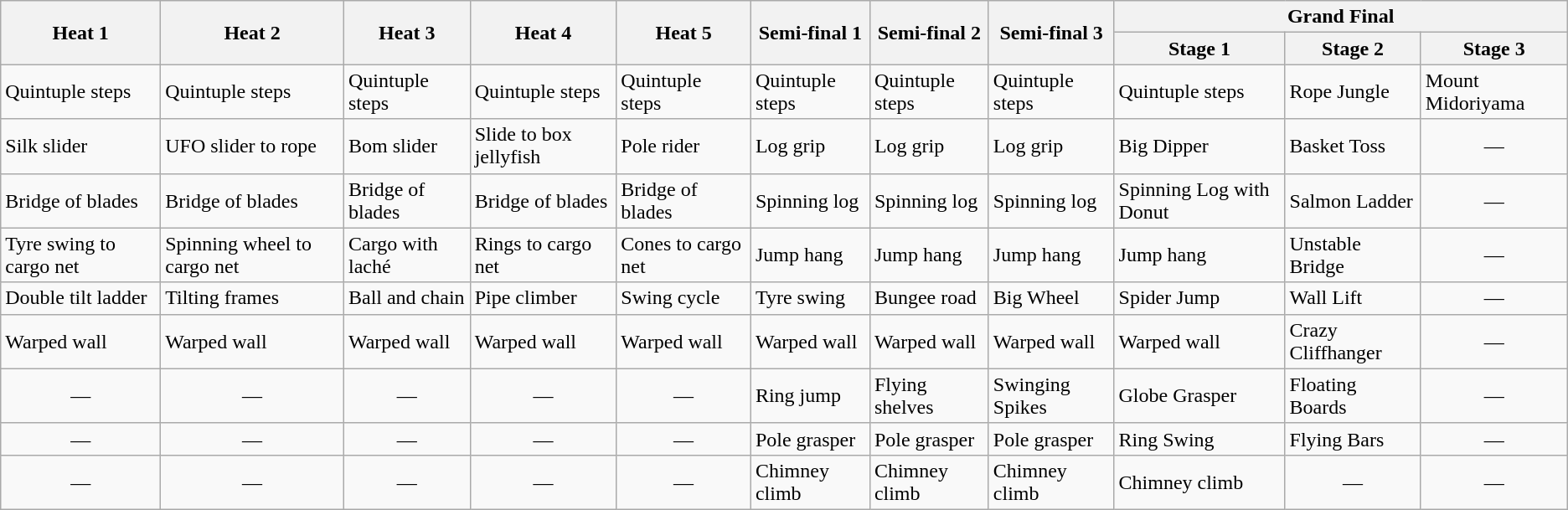<table class="wikitable">
<tr>
<th rowspan="2">Heat 1</th>
<th rowspan="2">Heat 2</th>
<th rowspan="2">Heat 3</th>
<th rowspan="2">Heat 4</th>
<th rowspan="2">Heat 5</th>
<th rowspan="2">Semi-final 1</th>
<th rowspan="2">Semi-final 2</th>
<th rowspan="2">Semi-final 3</th>
<th colspan="3">Grand Final</th>
</tr>
<tr>
<th>Stage 1</th>
<th>Stage 2</th>
<th>Stage 3</th>
</tr>
<tr>
<td>Quintuple steps</td>
<td>Quintuple steps</td>
<td>Quintuple steps</td>
<td>Quintuple steps</td>
<td>Quintuple steps</td>
<td>Quintuple steps</td>
<td>Quintuple steps</td>
<td>Quintuple steps</td>
<td>Quintuple steps</td>
<td>Rope Jungle</td>
<td>Mount Midoriyama</td>
</tr>
<tr>
<td>Silk slider</td>
<td>UFO slider to rope</td>
<td>Bom slider</td>
<td>Slide to box jellyfish</td>
<td>Pole rider</td>
<td>Log grip</td>
<td>Log grip</td>
<td>Log grip</td>
<td>Big Dipper</td>
<td>Basket Toss</td>
<td align=center>—</td>
</tr>
<tr>
<td>Bridge of blades</td>
<td>Bridge of blades</td>
<td>Bridge of blades</td>
<td>Bridge of blades</td>
<td>Bridge of blades</td>
<td>Spinning log</td>
<td>Spinning log</td>
<td>Spinning log</td>
<td>Spinning Log with Donut</td>
<td>Salmon Ladder</td>
<td align=center>—</td>
</tr>
<tr>
<td>Tyre swing to cargo net</td>
<td>Spinning wheel to cargo net</td>
<td>Cargo with laché</td>
<td>Rings to cargo net</td>
<td>Cones to cargo net</td>
<td>Jump hang</td>
<td>Jump hang</td>
<td>Jump hang</td>
<td>Jump hang</td>
<td>Unstable Bridge</td>
<td align=center>—</td>
</tr>
<tr>
<td>Double tilt ladder</td>
<td>Tilting frames</td>
<td>Ball and chain</td>
<td>Pipe climber</td>
<td>Swing cycle</td>
<td>Tyre swing</td>
<td>Bungee road</td>
<td>Big Wheel</td>
<td>Spider Jump</td>
<td>Wall Lift</td>
<td align=center>—</td>
</tr>
<tr>
<td>Warped wall</td>
<td>Warped wall</td>
<td>Warped wall</td>
<td>Warped wall</td>
<td>Warped wall</td>
<td>Warped wall</td>
<td>Warped wall</td>
<td>Warped wall</td>
<td>Warped wall</td>
<td>Crazy Cliffhanger</td>
<td align=center>—</td>
</tr>
<tr>
<td align=center>—</td>
<td align=center>—</td>
<td align=center>—</td>
<td align=center>—</td>
<td align=center>—</td>
<td>Ring jump</td>
<td>Flying shelves</td>
<td>Swinging Spikes</td>
<td>Globe Grasper</td>
<td>Floating Boards</td>
<td align=center>—</td>
</tr>
<tr>
<td align=center>—</td>
<td align=center>—</td>
<td align=center>—</td>
<td align=center>—</td>
<td align=center>—</td>
<td>Pole grasper</td>
<td>Pole grasper</td>
<td>Pole grasper</td>
<td>Ring Swing</td>
<td>Flying Bars</td>
<td align=center>—</td>
</tr>
<tr>
<td align=center>—</td>
<td align=center>—</td>
<td align=center>—</td>
<td align=center>—</td>
<td align=center>—</td>
<td>Chimney climb</td>
<td>Chimney climb</td>
<td>Chimney climb</td>
<td>Chimney climb</td>
<td align=center>—</td>
<td align=center>—</td>
</tr>
</table>
